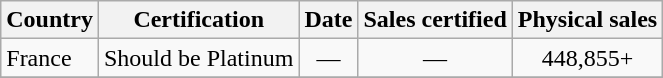<table class="wikitable">
<tr>
<th>Country</th>
<th>Certification</th>
<th>Date</th>
<th>Sales certified</th>
<th>Physical sales</th>
</tr>
<tr>
<td>France</td>
<td align="center">Should be Platinum</td>
<td align="center">—</td>
<td align="center">—</td>
<td align="center">448,855+</td>
</tr>
<tr>
</tr>
</table>
